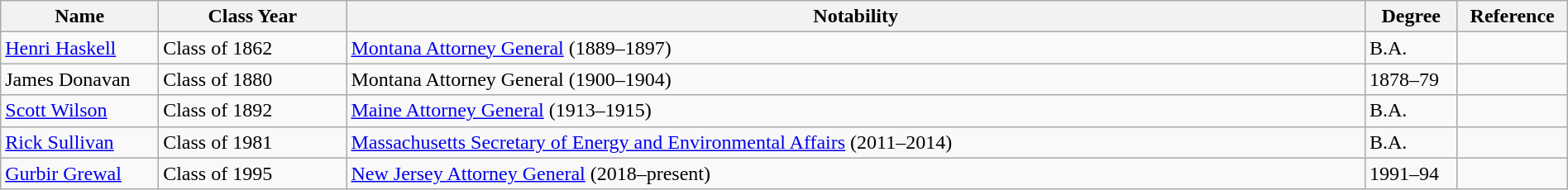<table class="wikitable" style="width:100%">
<tr>
<th style="width:*;">Name</th>
<th style="width:12%;">Class Year</th>
<th class="unsortable" style="width:65%;">Notability</th>
<th>Degree</th>
<th>Reference</th>
</tr>
<tr>
<td><a href='#'>Henri Haskell</a></td>
<td>Class of 1862</td>
<td><a href='#'>Montana Attorney General</a> (1889–1897)</td>
<td>B.A.</td>
<td></td>
</tr>
<tr>
<td>James Donavan</td>
<td>Class of 1880</td>
<td>Montana Attorney General (1900–1904)</td>
<td>1878–79</td>
<td></td>
</tr>
<tr>
<td><a href='#'>Scott Wilson</a></td>
<td>Class of 1892</td>
<td><a href='#'>Maine Attorney General</a> (1913–1915)</td>
<td>B.A.</td>
<td></td>
</tr>
<tr>
<td><a href='#'>Rick Sullivan</a></td>
<td>Class of 1981</td>
<td><a href='#'>Massachusetts Secretary of Energy and Environmental Affairs</a> (2011–2014)</td>
<td>B.A.</td>
<td></td>
</tr>
<tr>
<td><a href='#'>Gurbir Grewal</a></td>
<td>Class of 1995</td>
<td><a href='#'>New Jersey Attorney General</a> (2018–present)</td>
<td>1991–94</td>
<td></td>
</tr>
</table>
